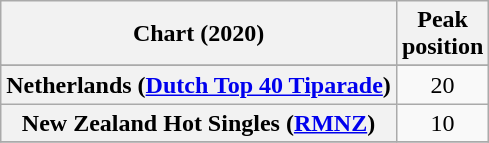<table class="wikitable sortable plainrowheaders" style="text-align:center">
<tr>
<th scope="col">Chart (2020)</th>
<th scope="col">Peak<br>position</th>
</tr>
<tr>
</tr>
<tr>
</tr>
<tr>
<th scope="row">Netherlands (<a href='#'>Dutch Top 40 Tiparade</a>)</th>
<td>20</td>
</tr>
<tr>
<th scope="row">New Zealand Hot Singles (<a href='#'>RMNZ</a>)</th>
<td>10</td>
</tr>
<tr>
</tr>
</table>
